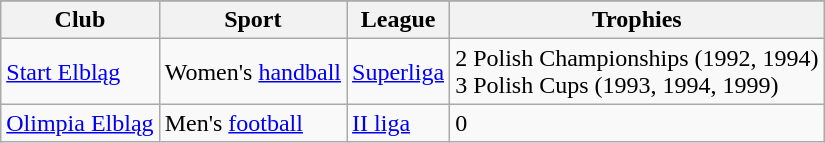<table class="wikitable sortable">
<tr>
</tr>
<tr>
<th>Club</th>
<th>Sport</th>
<th>League</th>
<th>Trophies</th>
</tr>
<tr>
<td><a href='#'>Start Elbląg</a></td>
<td>Women's <a href='#'>handball</a></td>
<td><a href='#'>Superliga</a></td>
<td>2 Polish Championships (1992, 1994)<br>3 Polish Cups (1993, 1994, 1999)</td>
</tr>
<tr>
<td><a href='#'>Olimpia Elbląg</a></td>
<td>Men's <a href='#'>football</a></td>
<td><a href='#'>II liga</a></td>
<td>0</td>
</tr>
</table>
